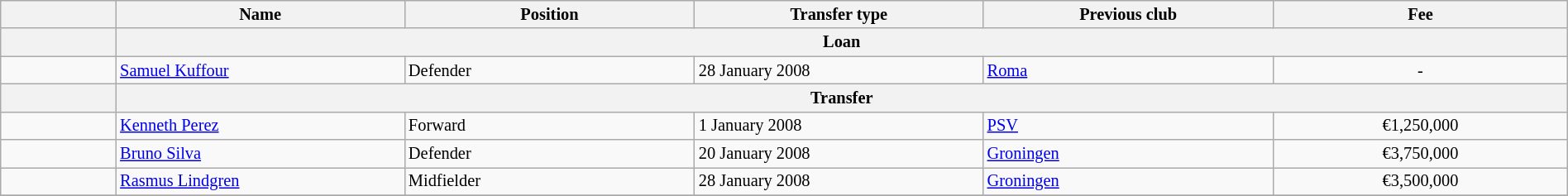<table class="wikitable" style="width:100%; font-size:85%;">
<tr>
<th width="2%"></th>
<th width="5%">Name</th>
<th width="5%">Position</th>
<th width="5%">Transfer type</th>
<th width="5%">Previous club</th>
<th width="5%">Fee</th>
</tr>
<tr>
<th></th>
<th colspan="5" align="center">Loan</th>
</tr>
<tr>
<td align=center></td>
<td align=left> <a href='#'>Samuel Kuffour</a></td>
<td align=left>Defender</td>
<td align=left>28 January 2008</td>
<td align=left> <a href='#'>Roma</a></td>
<td align=center>-</td>
</tr>
<tr>
<th></th>
<th colspan="5" align="center">Transfer</th>
</tr>
<tr>
<td align=center></td>
<td align=left> <a href='#'>Kenneth Perez</a></td>
<td align=left>Forward</td>
<td align=left>1 January 2008</td>
<td align=left> <a href='#'>PSV</a></td>
<td align=center>€1,250,000</td>
</tr>
<tr>
<td align=center></td>
<td align=left> <a href='#'>Bruno Silva</a></td>
<td align=left>Defender</td>
<td align=left>20 January 2008</td>
<td align=left> <a href='#'>Groningen</a></td>
<td align=center>€3,750,000</td>
</tr>
<tr>
<td align=center></td>
<td align=left> <a href='#'>Rasmus Lindgren</a></td>
<td align=left>Midfielder</td>
<td align=left>28 January 2008</td>
<td align=left> <a href='#'>Groningen</a></td>
<td align=center>€3,500,000</td>
</tr>
<tr>
</tr>
</table>
